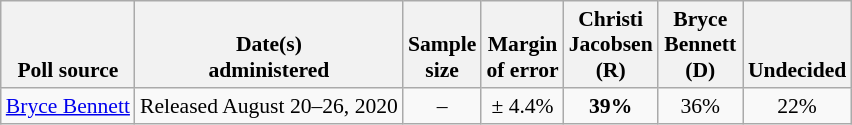<table class="wikitable" style="font-size:90%;text-align:center;">
<tr valign=bottom>
<th>Poll source</th>
<th>Date(s)<br>administered</th>
<th>Sample<br>size</th>
<th>Margin<br>of error</th>
<th style="width:50px;">Christi Jacobsen (R)</th>
<th style="width:50px;">Bryce Bennett (D)</th>
<th>Undecided</th>
</tr>
<tr>
<td style="text-align:left;"><a href='#'>Bryce Bennett</a></td>
<td>Released August 20–26, 2020</td>
<td>–</td>
<td>± 4.4%</td>
<td><strong>39%</strong></td>
<td>36%</td>
<td>22%</td>
</tr>
</table>
